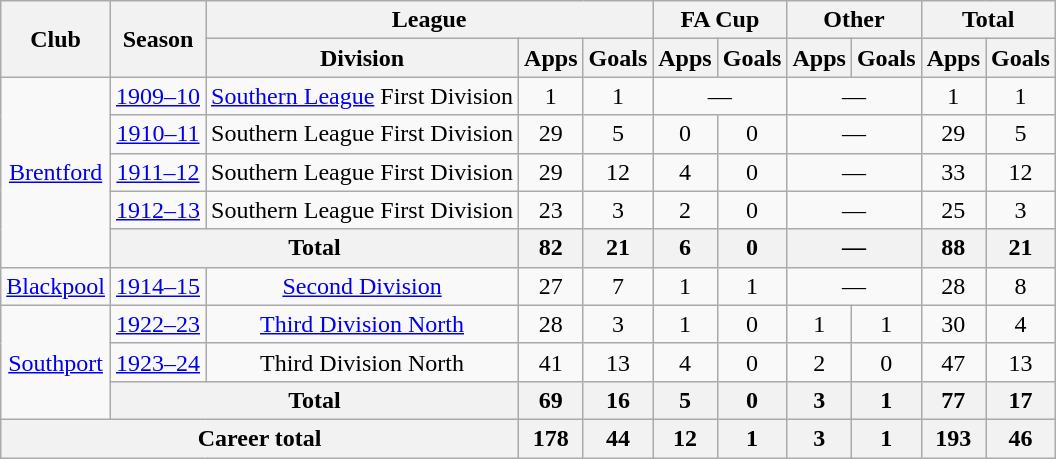<table class="wikitable" style="text-align: center;">
<tr>
<th rowspan="2">Club</th>
<th rowspan="2">Season</th>
<th colspan="3">League</th>
<th colspan="2">FA Cup</th>
<th colspan="2">Other</th>
<th colspan="2">Total</th>
</tr>
<tr>
<th>Division</th>
<th>Apps</th>
<th>Goals</th>
<th>Apps</th>
<th>Goals</th>
<th>Apps</th>
<th>Goals</th>
<th>Apps</th>
<th>Goals</th>
</tr>
<tr>
<td rowspan="5"><a href='#'>Brentford</a></td>
<td><a href='#'>1909–10</a></td>
<td><a href='#'>Southern League</a> First Division</td>
<td>1</td>
<td>1</td>
<td colspan="2">—</td>
<td colspan="2">—</td>
<td>1</td>
<td>1</td>
</tr>
<tr>
<td><a href='#'>1910–11</a></td>
<td>Southern League First Division</td>
<td>29</td>
<td>5</td>
<td>0</td>
<td>0</td>
<td colspan="2">—</td>
<td>29</td>
<td>5</td>
</tr>
<tr>
<td><a href='#'>1911–12</a></td>
<td>Southern League First Division</td>
<td>29</td>
<td>12</td>
<td>4</td>
<td>0</td>
<td colspan="2">—</td>
<td>33</td>
<td>12</td>
</tr>
<tr>
<td><a href='#'>1912–13</a></td>
<td>Southern League First Division</td>
<td>23</td>
<td>3</td>
<td>2</td>
<td>0</td>
<td colspan="2">—</td>
<td>25</td>
<td>3</td>
</tr>
<tr>
<th colspan="2">Total</th>
<th>82</th>
<th>21</th>
<th>6</th>
<th>0</th>
<th colspan="2">—</th>
<th>88</th>
<th>21</th>
</tr>
<tr>
<td><a href='#'>Blackpool</a></td>
<td><a href='#'>1914–15</a></td>
<td><a href='#'>Second Division</a></td>
<td>27</td>
<td>7</td>
<td>1</td>
<td>1</td>
<td colspan="2">—</td>
<td>28</td>
<td>8</td>
</tr>
<tr>
<td rowspan="3"><a href='#'>Southport</a></td>
<td><a href='#'>1922–23</a></td>
<td><a href='#'>Third Division North</a></td>
<td>28</td>
<td>3</td>
<td>1</td>
<td>0</td>
<td>1</td>
<td>1</td>
<td>30</td>
<td>4</td>
</tr>
<tr>
<td><a href='#'>1923–24</a></td>
<td>Third Division North</td>
<td>41</td>
<td>13</td>
<td>4</td>
<td>0</td>
<td>2</td>
<td>0</td>
<td>47</td>
<td>13</td>
</tr>
<tr>
<th colspan="2">Total</th>
<th>69</th>
<th>16</th>
<th>5</th>
<th>0</th>
<th>3</th>
<th>1</th>
<th>77</th>
<th>17</th>
</tr>
<tr>
<th colspan="3">Career total</th>
<th>178</th>
<th>44</th>
<th>12</th>
<th>1</th>
<th>3</th>
<th>1</th>
<th>193</th>
<th>46</th>
</tr>
</table>
